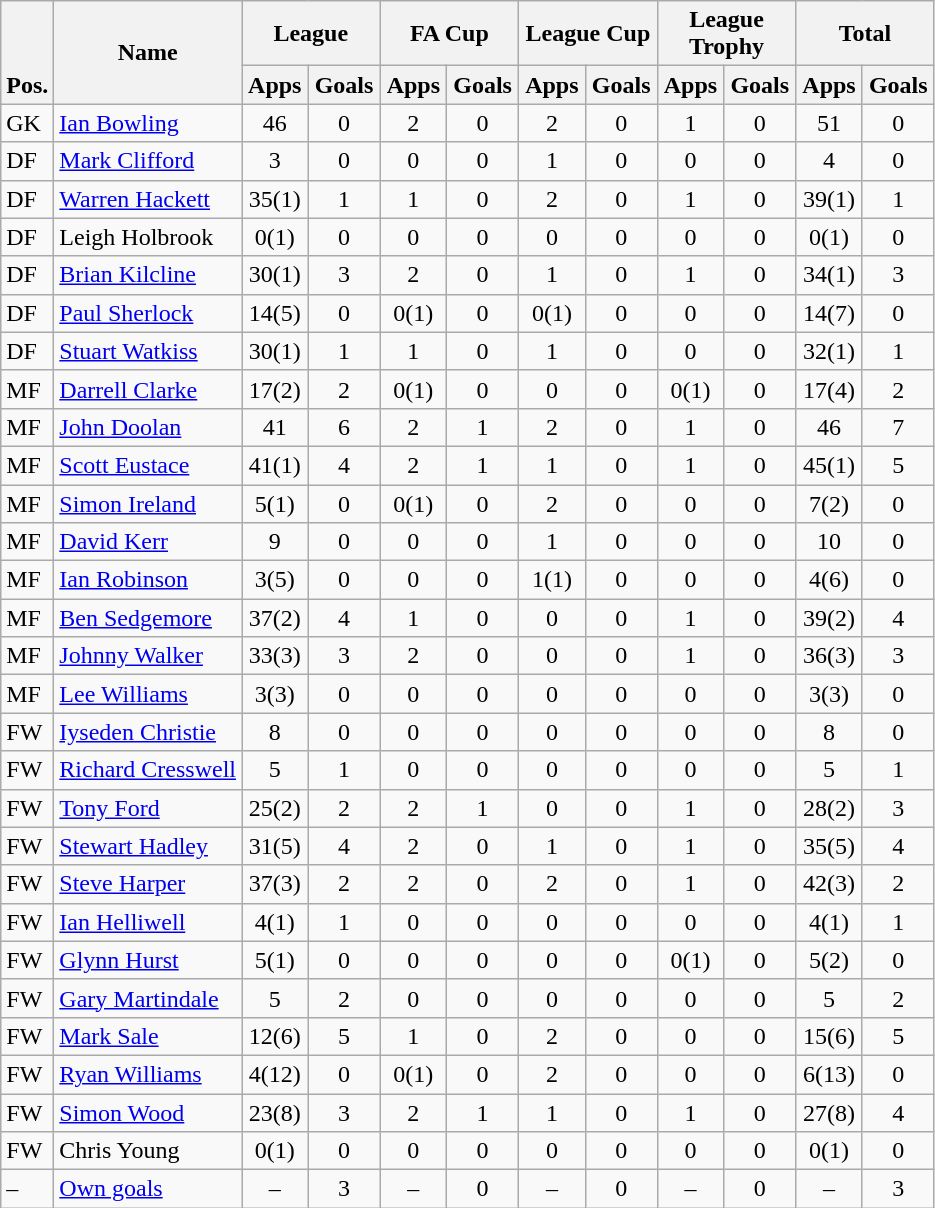<table class="wikitable" style="text-align:center">
<tr>
<th rowspan="2" valign="bottom">Pos.</th>
<th rowspan="2">Name</th>
<th colspan="2" width="85">League</th>
<th colspan="2" width="85">FA Cup</th>
<th colspan="2" width="85">League Cup</th>
<th colspan="2" width="85">League Trophy</th>
<th colspan="2" width="85">Total</th>
</tr>
<tr>
<th>Apps</th>
<th>Goals</th>
<th>Apps</th>
<th>Goals</th>
<th>Apps</th>
<th>Goals</th>
<th>Apps</th>
<th>Goals</th>
<th>Apps</th>
<th>Goals</th>
</tr>
<tr>
<td align="left">GK</td>
<td align="left"> <a href='#'>Ian Bowling</a></td>
<td>46</td>
<td>0</td>
<td>2</td>
<td>0</td>
<td>2</td>
<td>0</td>
<td>1</td>
<td>0</td>
<td>51</td>
<td>0</td>
</tr>
<tr>
<td align="left">DF</td>
<td align="left"> <a href='#'>Mark Clifford</a></td>
<td>3</td>
<td>0</td>
<td>0</td>
<td>0</td>
<td>1</td>
<td>0</td>
<td>0</td>
<td>0</td>
<td>4</td>
<td>0</td>
</tr>
<tr>
<td align="left">DF</td>
<td align="left"> <a href='#'>Warren Hackett</a></td>
<td>35(1)</td>
<td>1</td>
<td>1</td>
<td>0</td>
<td>2</td>
<td>0</td>
<td>1</td>
<td>0</td>
<td>39(1)</td>
<td>1</td>
</tr>
<tr>
<td align="left">DF</td>
<td align="left"> Leigh Holbrook</td>
<td>0(1)</td>
<td>0</td>
<td>0</td>
<td>0</td>
<td>0</td>
<td>0</td>
<td>0</td>
<td>0</td>
<td>0(1)</td>
<td>0</td>
</tr>
<tr>
<td align="left">DF</td>
<td align="left"> <a href='#'>Brian Kilcline</a></td>
<td>30(1)</td>
<td>3</td>
<td>2</td>
<td>0</td>
<td>1</td>
<td>0</td>
<td>1</td>
<td>0</td>
<td>34(1)</td>
<td>3</td>
</tr>
<tr>
<td align="left">DF</td>
<td align="left"> <a href='#'>Paul Sherlock</a></td>
<td>14(5)</td>
<td>0</td>
<td>0(1)</td>
<td>0</td>
<td>0(1)</td>
<td>0</td>
<td>0</td>
<td>0</td>
<td>14(7)</td>
<td>0</td>
</tr>
<tr>
<td align="left">DF</td>
<td align="left"> <a href='#'>Stuart Watkiss</a></td>
<td>30(1)</td>
<td>1</td>
<td>1</td>
<td>0</td>
<td>1</td>
<td>0</td>
<td>0</td>
<td>0</td>
<td>32(1)</td>
<td>1</td>
</tr>
<tr>
<td align="left">MF</td>
<td align="left"> <a href='#'>Darrell Clarke</a></td>
<td>17(2)</td>
<td>2</td>
<td>0(1)</td>
<td>0</td>
<td>0</td>
<td>0</td>
<td>0(1)</td>
<td>0</td>
<td>17(4)</td>
<td>2</td>
</tr>
<tr>
<td align="left">MF</td>
<td align="left"> <a href='#'>John Doolan</a></td>
<td>41</td>
<td>6</td>
<td>2</td>
<td>1</td>
<td>2</td>
<td>0</td>
<td>1</td>
<td>0</td>
<td>46</td>
<td>7</td>
</tr>
<tr>
<td align="left">MF</td>
<td align="left"> <a href='#'>Scott Eustace</a></td>
<td>41(1)</td>
<td>4</td>
<td>2</td>
<td>1</td>
<td>1</td>
<td>0</td>
<td>1</td>
<td>0</td>
<td>45(1)</td>
<td>5</td>
</tr>
<tr>
<td align="left">MF</td>
<td align="left"> <a href='#'>Simon Ireland</a></td>
<td>5(1)</td>
<td>0</td>
<td>0(1)</td>
<td>0</td>
<td>2</td>
<td>0</td>
<td>0</td>
<td>0</td>
<td>7(2)</td>
<td>0</td>
</tr>
<tr>
<td align="left">MF</td>
<td align="left"> <a href='#'>David Kerr</a></td>
<td>9</td>
<td>0</td>
<td>0</td>
<td>0</td>
<td>1</td>
<td>0</td>
<td>0</td>
<td>0</td>
<td>10</td>
<td>0</td>
</tr>
<tr>
<td align="left">MF</td>
<td align="left"> <a href='#'>Ian Robinson</a></td>
<td>3(5)</td>
<td>0</td>
<td>0</td>
<td>0</td>
<td>1(1)</td>
<td>0</td>
<td>0</td>
<td>0</td>
<td>4(6)</td>
<td>0</td>
</tr>
<tr>
<td align="left">MF</td>
<td align="left"> <a href='#'>Ben Sedgemore</a></td>
<td>37(2)</td>
<td>4</td>
<td>1</td>
<td>0</td>
<td>0</td>
<td>0</td>
<td>1</td>
<td>0</td>
<td>39(2)</td>
<td>4</td>
</tr>
<tr>
<td align="left">MF</td>
<td align="left"> <a href='#'>Johnny Walker</a></td>
<td>33(3)</td>
<td>3</td>
<td>2</td>
<td>0</td>
<td>0</td>
<td>0</td>
<td>1</td>
<td>0</td>
<td>36(3)</td>
<td>3</td>
</tr>
<tr>
<td align="left">MF</td>
<td align="left"> <a href='#'>Lee Williams</a></td>
<td>3(3)</td>
<td>0</td>
<td>0</td>
<td>0</td>
<td>0</td>
<td>0</td>
<td>0</td>
<td>0</td>
<td>3(3)</td>
<td>0</td>
</tr>
<tr>
<td align="left">FW</td>
<td align="left"> <a href='#'>Iyseden Christie</a></td>
<td>8</td>
<td>0</td>
<td>0</td>
<td>0</td>
<td>0</td>
<td>0</td>
<td>0</td>
<td>0</td>
<td>8</td>
<td>0</td>
</tr>
<tr>
<td align="left">FW</td>
<td align="left"> <a href='#'>Richard Cresswell</a></td>
<td>5</td>
<td>1</td>
<td>0</td>
<td>0</td>
<td>0</td>
<td>0</td>
<td>0</td>
<td>0</td>
<td>5</td>
<td>1</td>
</tr>
<tr>
<td align="left">FW</td>
<td align="left"> <a href='#'>Tony Ford</a></td>
<td>25(2)</td>
<td>2</td>
<td>2</td>
<td>1</td>
<td>0</td>
<td>0</td>
<td>1</td>
<td>0</td>
<td>28(2)</td>
<td>3</td>
</tr>
<tr>
<td align="left">FW</td>
<td align="left"> <a href='#'>Stewart Hadley</a></td>
<td>31(5)</td>
<td>4</td>
<td>2</td>
<td>0</td>
<td>1</td>
<td>0</td>
<td>1</td>
<td>0</td>
<td>35(5)</td>
<td>4</td>
</tr>
<tr>
<td align="left">FW</td>
<td align="left"> <a href='#'>Steve Harper</a></td>
<td>37(3)</td>
<td>2</td>
<td>2</td>
<td>0</td>
<td>2</td>
<td>0</td>
<td>1</td>
<td>0</td>
<td>42(3)</td>
<td>2</td>
</tr>
<tr>
<td align="left">FW</td>
<td align="left"> <a href='#'>Ian Helliwell</a></td>
<td>4(1)</td>
<td>1</td>
<td>0</td>
<td>0</td>
<td>0</td>
<td>0</td>
<td>0</td>
<td>0</td>
<td>4(1)</td>
<td>1</td>
</tr>
<tr>
<td align="left">FW</td>
<td align="left"> <a href='#'>Glynn Hurst</a></td>
<td>5(1)</td>
<td>0</td>
<td>0</td>
<td>0</td>
<td>0</td>
<td>0</td>
<td>0(1)</td>
<td>0</td>
<td>5(2)</td>
<td>0</td>
</tr>
<tr>
<td align="left">FW</td>
<td align="left"> <a href='#'>Gary Martindale</a></td>
<td>5</td>
<td>2</td>
<td>0</td>
<td>0</td>
<td>0</td>
<td>0</td>
<td>0</td>
<td>0</td>
<td>5</td>
<td>2</td>
</tr>
<tr>
<td align="left">FW</td>
<td align="left"> <a href='#'>Mark Sale</a></td>
<td>12(6)</td>
<td>5</td>
<td>1</td>
<td>0</td>
<td>2</td>
<td>0</td>
<td>0</td>
<td>0</td>
<td>15(6)</td>
<td>5</td>
</tr>
<tr>
<td align="left">FW</td>
<td align="left"> <a href='#'>Ryan Williams</a></td>
<td>4(12)</td>
<td>0</td>
<td>0(1)</td>
<td>0</td>
<td>2</td>
<td>0</td>
<td>0</td>
<td>0</td>
<td>6(13)</td>
<td>0</td>
</tr>
<tr>
<td align="left">FW</td>
<td align="left"> <a href='#'>Simon Wood</a></td>
<td>23(8)</td>
<td>3</td>
<td>2</td>
<td>1</td>
<td>1</td>
<td>0</td>
<td>1</td>
<td>0</td>
<td>27(8)</td>
<td>4</td>
</tr>
<tr>
<td align="left">FW</td>
<td align="left"> Chris Young</td>
<td>0(1)</td>
<td>0</td>
<td>0</td>
<td>0</td>
<td>0</td>
<td>0</td>
<td>0</td>
<td>0</td>
<td>0(1)</td>
<td>0</td>
</tr>
<tr>
<td align="left">–</td>
<td align="left"><a href='#'>Own goals</a></td>
<td>–</td>
<td>3</td>
<td>–</td>
<td>0</td>
<td>–</td>
<td>0</td>
<td>–</td>
<td>0</td>
<td>–</td>
<td>3</td>
</tr>
</table>
